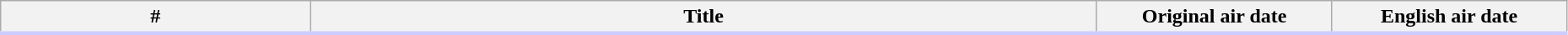<table class="wikitable" width="98%" style="background:#fff;">
<tr style="border-bottom:3px solid #CCF">
<th>#</th>
<th>Title</th>
<th width="15%">Original air date</th>
<th width="15%">English air date<br>


















































</th>
</tr>
</table>
